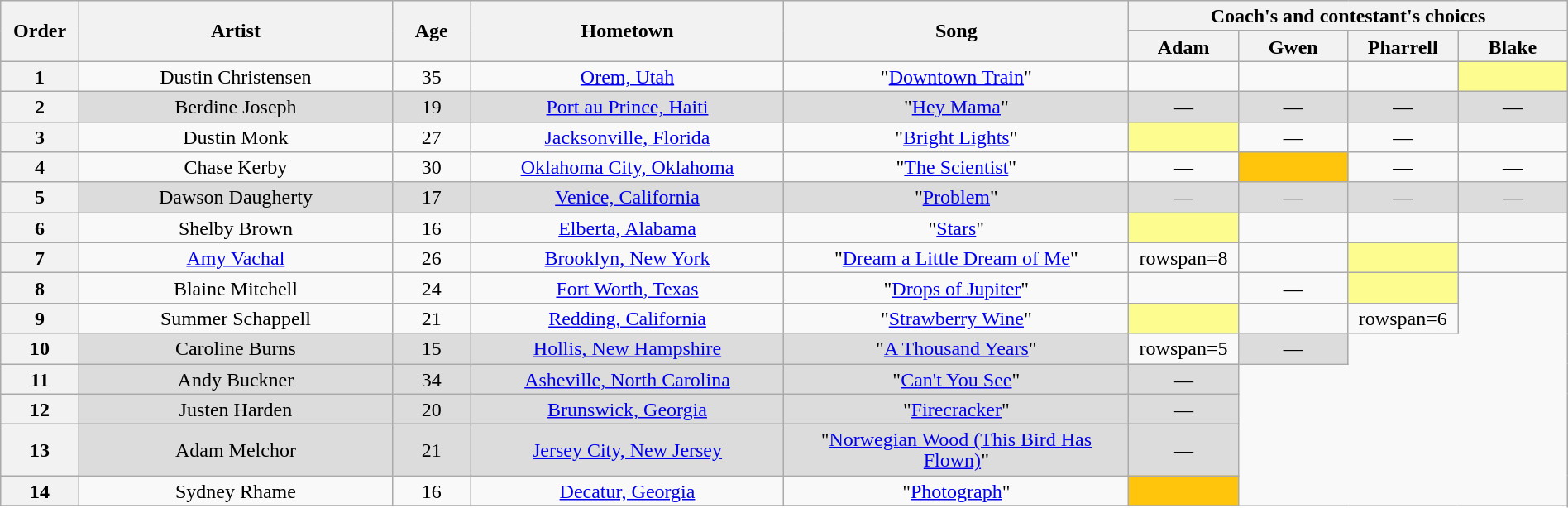<table class="wikitable" style="text-align:center; line-height:17px; width:100%;">
<tr>
<th scope="col" rowspan="2" style="width:05%;">Order</th>
<th scope="col" rowspan="2" style="width:20%;">Artist</th>
<th scope="col" rowspan="2" style="width:05%;">Age</th>
<th scope="col" rowspan="2" style="width:20%;">Hometown</th>
<th scope="col" rowspan="2" style="width:22%;">Song</th>
<th scope="col" colspan="4" style="width:28%;">Coach's and contestant's choices</th>
</tr>
<tr>
<th style="width:07%;">Adam</th>
<th style="width:07%;">Gwen</th>
<th style="width:07%;">Pharrell</th>
<th style="width:07%;">Blake</th>
</tr>
<tr>
<th>1</th>
<td>Dustin Christensen</td>
<td>35</td>
<td><a href='#'>Orem, Utah</a></td>
<td>"<a href='#'>Downtown Train</a>"</td>
<td><strong></strong></td>
<td><strong></strong></td>
<td><strong></strong></td>
<td style="background:#fdfc8f;"><strong></strong></td>
</tr>
<tr>
<th>2</th>
<td style="background:#DCDCDC;">Berdine Joseph</td>
<td style="background:#DCDCDC;">19</td>
<td style="background:#DCDCDC;"><a href='#'>Port au Prince, Haiti</a></td>
<td style="background:#DCDCDC;">"<a href='#'>Hey Mama</a>"</td>
<td style="background:#DCDCDC;">—</td>
<td style="background:#DCDCDC;">—</td>
<td style="background:#DCDCDC;">—</td>
<td style="background:#DCDCDC;">—</td>
</tr>
<tr>
<th>3</th>
<td>Dustin Monk</td>
<td>27</td>
<td><a href='#'>Jacksonville, Florida</a></td>
<td>"<a href='#'>Bright Lights</a>"</td>
<td style="background:#fdfc8f;"><strong></strong></td>
<td>—</td>
<td>—</td>
<td><strong></strong></td>
</tr>
<tr>
<th>4</th>
<td>Chase Kerby</td>
<td>30</td>
<td><a href='#'>Oklahoma City, Oklahoma</a></td>
<td>"<a href='#'>The Scientist</a>"</td>
<td>—</td>
<td style="background:#FFC40C;"><strong></strong></td>
<td>—</td>
<td>—</td>
</tr>
<tr>
<th>5</th>
<td style="background:#DCDCDC;">Dawson Daugherty</td>
<td style="background:#DCDCDC;">17</td>
<td style="background:#DCDCDC;"><a href='#'>Venice, California</a></td>
<td style="background:#DCDCDC;">"<a href='#'>Problem</a>"</td>
<td style="background:#DCDCDC;">—</td>
<td style="background:#DCDCDC;">—</td>
<td style="background:#DCDCDC;">—</td>
<td style="background:#DCDCDC;">—</td>
</tr>
<tr>
<th>6</th>
<td>Shelby Brown</td>
<td>16</td>
<td><a href='#'>Elberta, Alabama</a></td>
<td>"<a href='#'>Stars</a>"</td>
<td style="background:#fdfc8f;"><strong></strong></td>
<td><strong></strong></td>
<td><strong></strong></td>
<td><strong></strong></td>
</tr>
<tr>
<th>7</th>
<td><a href='#'>Amy Vachal</a></td>
<td>26</td>
<td><a href='#'>Brooklyn, New York</a></td>
<td>"<a href='#'>Dream a Little Dream of Me</a>"</td>
<td>rowspan=8 </td>
<td><strong></strong></td>
<td style="background:#fdfc8f;"><strong></strong></td>
<td><strong></strong></td>
</tr>
<tr>
<th>8</th>
<td>Blaine Mitchell</td>
<td>24</td>
<td><a href='#'>Fort Worth, Texas</a></td>
<td>"<a href='#'>Drops of Jupiter</a>"</td>
<td><strong></strong></td>
<td>—</td>
<th style="background:#fdfc8f;"><strong></strong></th>
</tr>
<tr>
<th>9</th>
<td>Summer Schappell</td>
<td>21</td>
<td><a href='#'>Redding, California</a></td>
<td>"<a href='#'>Strawberry Wine</a>"</td>
<td style="background:#fdfc8f;"><strong></strong></td>
<td><strong></strong></td>
<td>rowspan=6 </td>
</tr>
<tr>
<th>10</th>
<td style="background:#DCDCDC;">Caroline Burns</td>
<td style="background:#DCDCDC;">15</td>
<td style="background:#DCDCDC;"><a href='#'>Hollis, New Hampshire</a></td>
<td style="background:#DCDCDC;">"<a href='#'>A Thousand Years</a>"</td>
<td>rowspan=5 </td>
<td style="background:#DCDCDC;">—</td>
</tr>
<tr>
<th>11</th>
<td style="background:#DCDCDC;">Andy Buckner</td>
<td style="background:#DCDCDC;">34</td>
<td style="background:#DCDCDC;"><a href='#'>Asheville, North Carolina</a></td>
<td style="background:#DCDCDC;">"<a href='#'>Can't You See</a>"</td>
<td style="background:#DCDCDC;">—</td>
</tr>
<tr>
<th>12</th>
<td style="background:#DCDCDC;">Justen Harden</td>
<td style="background:#DCDCDC;">20</td>
<td style="background:#DCDCDC;"><a href='#'>Brunswick, Georgia</a></td>
<td style="background:#DCDCDC;">"<a href='#'>Firecracker</a>"</td>
<td style="background:#DCDCDC;">—</td>
</tr>
<tr>
<th>13</th>
<td style="background:#DCDCDC;">Adam Melchor</td>
<td style="background:#DCDCDC;">21</td>
<td style="background:#DCDCDC;"><a href='#'>Jersey City, New Jersey</a></td>
<td style="background:#DCDCDC;">"<a href='#'>Norwegian Wood (This Bird Has Flown)</a>"</td>
<td style="background:#DCDCDC;">—</td>
</tr>
<tr>
<th>14</th>
<td>Sydney Rhame</td>
<td>16</td>
<td><a href='#'>Decatur, Georgia</a></td>
<td>"<a href='#'>Photograph</a>"</td>
<td style="background:#FFC40C;"><strong></strong></td>
</tr>
<tr>
</tr>
</table>
